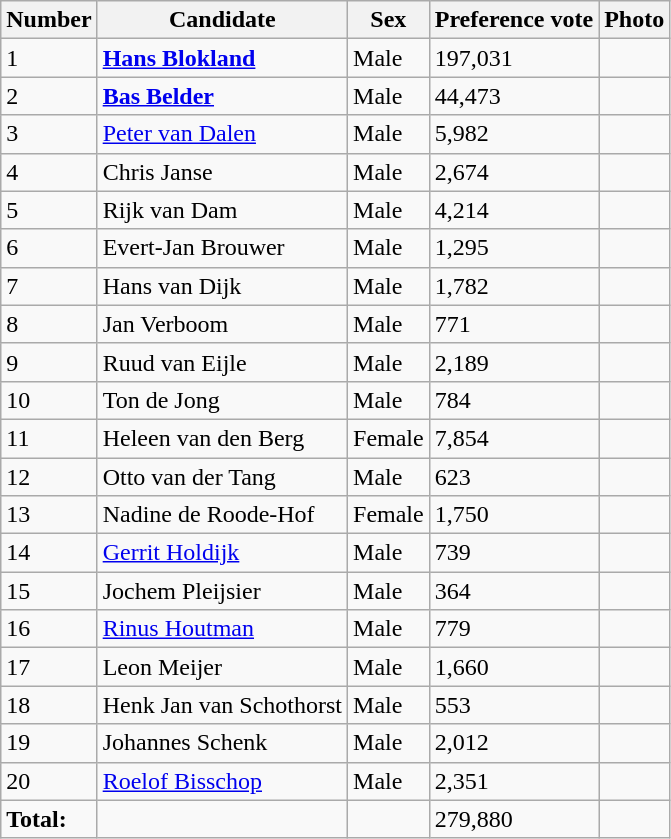<table class="wikitable vatop">
<tr>
<th>Number</th>
<th>Candidate</th>
<th>Sex</th>
<th>Preference vote</th>
<th>Photo</th>
</tr>
<tr>
<td>1</td>
<td><strong><a href='#'>Hans Blokland</a></strong></td>
<td>Male</td>
<td>197,031</td>
<td></td>
</tr>
<tr>
<td>2</td>
<td><strong><a href='#'>Bas Belder</a></strong></td>
<td>Male</td>
<td>44,473</td>
<td></td>
</tr>
<tr>
<td>3</td>
<td><a href='#'>Peter van Dalen</a></td>
<td>Male</td>
<td>5,982</td>
<td></td>
</tr>
<tr>
<td>4</td>
<td>Chris Janse</td>
<td>Male</td>
<td>2,674</td>
<td></td>
</tr>
<tr>
<td>5</td>
<td>Rijk van Dam</td>
<td>Male</td>
<td>4,214</td>
<td></td>
</tr>
<tr>
<td>6</td>
<td>Evert-Jan Brouwer</td>
<td>Male</td>
<td>1,295</td>
<td></td>
</tr>
<tr>
<td>7</td>
<td>Hans van Dijk</td>
<td>Male</td>
<td>1,782</td>
<td></td>
</tr>
<tr>
<td>8</td>
<td>Jan Verboom</td>
<td>Male</td>
<td>771</td>
<td></td>
</tr>
<tr>
<td>9</td>
<td>Ruud van Eijle</td>
<td>Male</td>
<td>2,189</td>
<td></td>
</tr>
<tr>
<td>10</td>
<td>Ton de Jong</td>
<td>Male</td>
<td>784</td>
<td></td>
</tr>
<tr>
<td>11</td>
<td>Heleen van den Berg</td>
<td>Female</td>
<td>7,854</td>
<td></td>
</tr>
<tr>
<td>12</td>
<td>Otto van der Tang</td>
<td>Male</td>
<td>623</td>
<td></td>
</tr>
<tr>
<td>13</td>
<td>Nadine de Roode-Hof</td>
<td>Female</td>
<td>1,750</td>
<td></td>
</tr>
<tr>
<td>14</td>
<td><a href='#'>Gerrit Holdijk</a></td>
<td>Male</td>
<td>739</td>
<td></td>
</tr>
<tr>
<td>15</td>
<td>Jochem Pleijsier</td>
<td>Male</td>
<td>364</td>
<td></td>
</tr>
<tr>
<td>16</td>
<td><a href='#'>Rinus Houtman</a></td>
<td>Male</td>
<td>779</td>
<td></td>
</tr>
<tr>
<td>17</td>
<td>Leon Meijer</td>
<td>Male</td>
<td>1,660</td>
<td></td>
</tr>
<tr>
<td>18</td>
<td>Henk Jan van Schothorst</td>
<td>Male</td>
<td>553</td>
<td></td>
</tr>
<tr>
<td>19</td>
<td>Johannes Schenk</td>
<td>Male</td>
<td>2,012</td>
<td></td>
</tr>
<tr>
<td>20</td>
<td><a href='#'>Roelof Bisschop</a></td>
<td>Male</td>
<td>2,351</td>
<td></td>
</tr>
<tr>
<td><strong>Total:</strong></td>
<td></td>
<td></td>
<td>279,880</td>
<td></td>
</tr>
</table>
